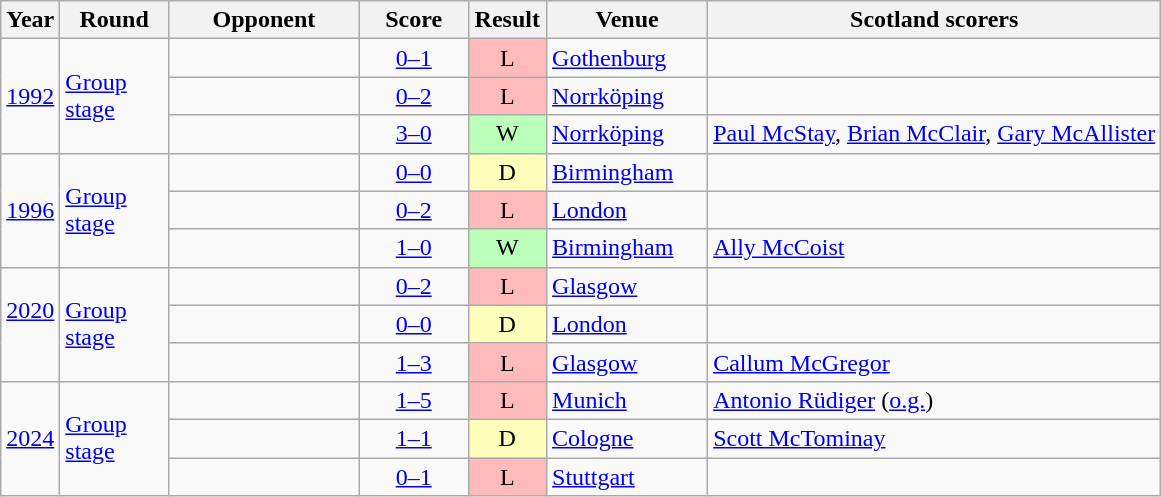<table class="wikitable sortable" style="text-align:left;">
<tr>
<th>Year<br></th>
<th width=65>Round</th>
<th width=120>Opponent</th>
<th width=65>Score</th>
<th width=45>Result</th>
<th width=100>Venue</th>
<th>Scotland scorers</th>
</tr>
<tr>
<td rowspan="3" align=center><a href='#'>1992</a><br></td>
<td rowspan="3"><a href='#'>Group stage</a></td>
<td></td>
<td align=center><a href='#'>0–1</a></td>
<td align=center bgcolor="#ffbbbb">L</td>
<td><a href='#'>Gothenburg</a></td>
<td></td>
</tr>
<tr>
<td></td>
<td align=center><a href='#'>0–2</a></td>
<td align=center bgcolor="#ffbbbb">L</td>
<td><a href='#'>Norrköping</a></td>
<td></td>
</tr>
<tr>
<td></td>
<td align=center><a href='#'>3–0</a></td>
<td align=center bgcolor="#bbffbb">W</td>
<td><a href='#'>Norrköping</a></td>
<td><a href='#'>Paul McStay</a>, <a href='#'>Brian McClair</a>, <a href='#'>Gary McAllister</a></td>
</tr>
<tr>
<td rowspan="3" align=center><a href='#'>1996</a><br></td>
<td rowspan="3"><a href='#'>Group stage</a></td>
<td></td>
<td align=center><a href='#'>0–0</a></td>
<td align=center bgcolor="#ffffbb">D</td>
<td><a href='#'>Birmingham</a></td>
<td></td>
</tr>
<tr>
<td></td>
<td align=center><a href='#'>0–2</a></td>
<td align=center bgcolor="#ffbbbb">L</td>
<td><a href='#'>London</a></td>
<td></td>
</tr>
<tr>
<td></td>
<td align=center><a href='#'>1–0</a></td>
<td align=center bgcolor="#bbffbb">W</td>
<td><a href='#'>Birmingham</a></td>
<td><a href='#'>Ally McCoist</a></td>
</tr>
<tr>
<td rowspan="3" align=center><a href='#'>2020</a><br><br></td>
<td rowspan="3"><a href='#'>Group stage</a></td>
<td></td>
<td align=center><a href='#'>0–2</a></td>
<td align=center bgcolor="#ffbbbb">L</td>
<td><a href='#'>Glasgow</a></td>
<td></td>
</tr>
<tr>
<td></td>
<td align=center><a href='#'>0–0</a></td>
<td align=center bgcolor="#ffffbb">D</td>
<td><a href='#'>London</a></td>
<td></td>
</tr>
<tr>
<td></td>
<td align=center><a href='#'>1–3</a></td>
<td align=center bgcolor="#ffbbbb">L</td>
<td><a href='#'>Glasgow</a></td>
<td><a href='#'>Callum McGregor</a></td>
</tr>
<tr>
<td rowspan="3" align=center><a href='#'>2024</a><br></td>
<td rowspan="3"><a href='#'>Group stage</a></td>
<td></td>
<td align=center><a href='#'>1–5</a></td>
<td align=center bgcolor="#ffbbbb">L</td>
<td><a href='#'>Munich</a></td>
<td><a href='#'>Antonio Rüdiger</a> (<a href='#'>o.g.</a>)</td>
</tr>
<tr>
<td></td>
<td align=center><a href='#'>1–1</a></td>
<td align=center bgcolor="#ffffbb">D</td>
<td><a href='#'>Cologne</a></td>
<td><a href='#'>Scott McTominay</a></td>
</tr>
<tr>
<td></td>
<td align=center><a href='#'>0–1</a></td>
<td align=center bgcolor="#ffbbbb">L</td>
<td><a href='#'>Stuttgart</a></td>
<td></td>
</tr>
</table>
